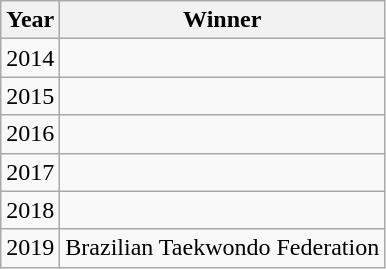<table class="wikitable">
<tr>
<th>Year</th>
<th>Winner</th>
</tr>
<tr>
<td>2014</td>
<td></td>
</tr>
<tr>
<td>2015</td>
<td></td>
</tr>
<tr>
<td>2016</td>
<td></td>
</tr>
<tr>
<td>2017</td>
<td></td>
</tr>
<tr>
<td>2018</td>
<td></td>
</tr>
<tr>
<td>2019</td>
<td> Brazilian Taekwondo Federation</td>
</tr>
</table>
